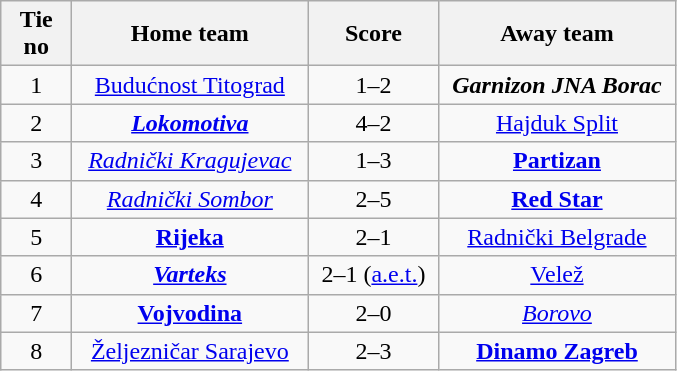<table class="wikitable" style="text-align: center">
<tr>
<th width=40>Tie no</th>
<th width=150>Home team</th>
<th width=80>Score</th>
<th width=150>Away team</th>
</tr>
<tr>
<td>1</td>
<td><a href='#'>Budućnost Titograd</a></td>
<td>1–2</td>
<td><strong><em>Garnizon JNA Borac</em></strong></td>
</tr>
<tr>
<td>2</td>
<td><strong><em><a href='#'>Lokomotiva</a></em></strong></td>
<td>4–2</td>
<td><a href='#'>Hajduk Split</a></td>
</tr>
<tr>
<td>3</td>
<td><em><a href='#'>Radnički Kragujevac</a></em></td>
<td>1–3</td>
<td><strong><a href='#'>Partizan</a></strong></td>
</tr>
<tr>
<td>4</td>
<td><em><a href='#'>Radnički Sombor</a></em></td>
<td>2–5</td>
<td><strong><a href='#'>Red Star</a></strong></td>
</tr>
<tr>
<td>5</td>
<td><strong><a href='#'>Rijeka</a></strong></td>
<td>2–1</td>
<td><a href='#'>Radnički Belgrade</a></td>
</tr>
<tr>
<td>6</td>
<td><strong><em><a href='#'>Varteks</a></em></strong></td>
<td>2–1 (<a href='#'>a.e.t.</a>)</td>
<td><a href='#'>Velež</a></td>
</tr>
<tr>
<td>7</td>
<td><strong><a href='#'>Vojvodina</a></strong></td>
<td>2–0</td>
<td><em><a href='#'>Borovo</a></em></td>
</tr>
<tr>
<td>8</td>
<td><a href='#'>Željezničar Sarajevo</a></td>
<td>2–3</td>
<td><strong><a href='#'>Dinamo Zagreb</a></strong></td>
</tr>
</table>
